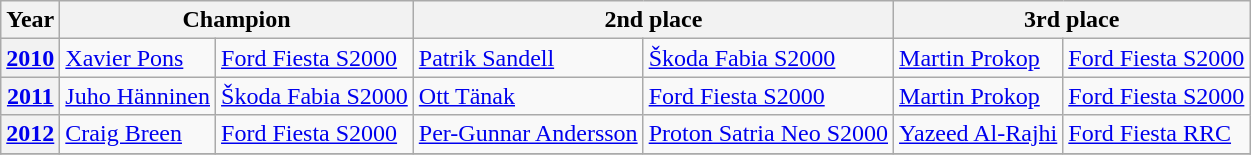<table class="wikitable">
<tr>
<th>Year</th>
<th colspan="2">Champion</th>
<th colspan="2">2nd place</th>
<th colspan="2">3rd place</th>
</tr>
<tr>
<th><a href='#'>2010</a></th>
<td> <a href='#'>Xavier Pons</a></td>
<td><a href='#'>Ford Fiesta S2000</a></td>
<td> <a href='#'>Patrik Sandell</a></td>
<td><a href='#'>Škoda Fabia S2000</a></td>
<td> <a href='#'>Martin Prokop</a></td>
<td><a href='#'>Ford Fiesta S2000</a></td>
</tr>
<tr>
<th><a href='#'>2011</a></th>
<td> <a href='#'>Juho Hänninen</a></td>
<td><a href='#'>Škoda Fabia S2000</a></td>
<td> <a href='#'>Ott Tänak</a></td>
<td><a href='#'>Ford Fiesta S2000</a></td>
<td> <a href='#'>Martin Prokop</a></td>
<td><a href='#'>Ford Fiesta S2000</a></td>
</tr>
<tr>
<th><a href='#'>2012</a></th>
<td> <a href='#'>Craig Breen</a></td>
<td><a href='#'>Ford Fiesta S2000</a></td>
<td> <a href='#'>Per-Gunnar Andersson</a></td>
<td><a href='#'>Proton Satria Neo S2000</a></td>
<td> <a href='#'>Yazeed Al-Rajhi</a></td>
<td><a href='#'>Ford Fiesta RRC</a></td>
</tr>
<tr>
</tr>
</table>
